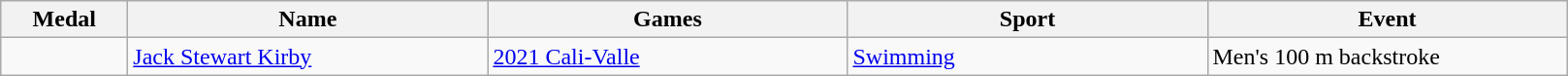<table class="sortable wikitable">
<tr>
<th style="width:5em">Medal</th>
<th style="width:15em">Name</th>
<th style="width:15em">Games</th>
<th style="width:15em">Sport</th>
<th style="width:15em">Event</th>
</tr>
<tr>
<td></td>
<td><a href='#'>Jack Stewart Kirby</a></td>
<td><a href='#'>2021 Cali-Valle</a></td>
<td> <a href='#'>Swimming</a></td>
<td>Men's 100 m backstroke</td>
</tr>
</table>
